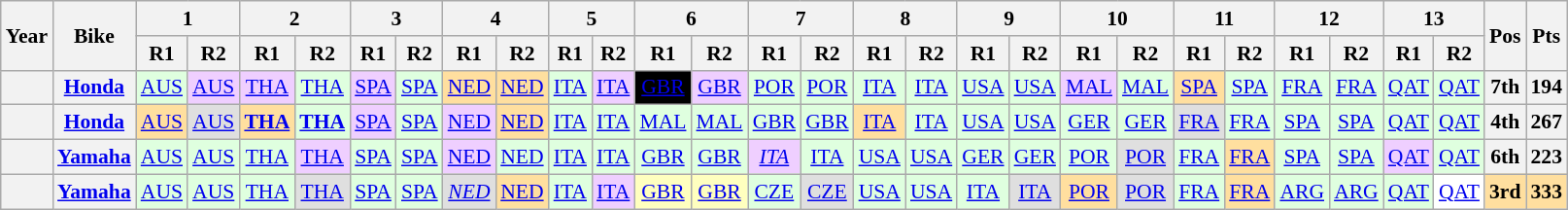<table class="wikitable" style="text-align:center; font-size:90%;">
<tr>
<th rowspan="2">Year</th>
<th rowspan="2">Bike</th>
<th colspan="2">1</th>
<th colspan="2">2</th>
<th colspan="2">3</th>
<th colspan="2">4</th>
<th colspan="2">5</th>
<th colspan="2">6</th>
<th colspan="2">7</th>
<th colspan="2">8</th>
<th colspan="2">9</th>
<th colspan="2">10</th>
<th colspan="2">11</th>
<th colspan="2">12</th>
<th colspan="2">13</th>
<th rowspan="2">Pos</th>
<th rowspan="2">Pts</th>
</tr>
<tr>
<th>R1</th>
<th>R2</th>
<th>R1</th>
<th>R2</th>
<th>R1</th>
<th>R2</th>
<th>R1</th>
<th>R2</th>
<th>R1</th>
<th>R2</th>
<th>R1</th>
<th>R2</th>
<th>R1</th>
<th>R2</th>
<th>R1</th>
<th>R2</th>
<th>R1</th>
<th>R2</th>
<th>R1</th>
<th>R2</th>
<th>R1</th>
<th>R2</th>
<th>R1</th>
<th>R2</th>
<th>R1</th>
<th>R2</th>
</tr>
<tr>
<th></th>
<th><a href='#'>Honda</a></th>
<td style="background:#DFFFDF;"><a href='#'>AUS</a><br></td>
<td style="background:#EFCFFF;"><a href='#'>AUS</a><br></td>
<td style="background:#EFCFFF;"><a href='#'>THA</a><br></td>
<td style="background:#DFFFDF;"><a href='#'>THA</a><br></td>
<td style="background:#EFCFFF;"><a href='#'>SPA</a><br></td>
<td style="background:#DFFFDF;"><a href='#'>SPA</a><br></td>
<td style="background:#FFDF9F;"><a href='#'>NED</a><br></td>
<td style="background:#FFDF9F;"><a href='#'>NED</a><br></td>
<td style="background:#DFFFDF;"><a href='#'>ITA</a><br></td>
<td style="background:#EFCFFF;"><a href='#'>ITA</a><br></td>
<td style="background:#000000; color:#FFFFFF;"><a href='#'><span>GBR</span></a><br></td>
<td style="background:#EFCFFF;"><a href='#'>GBR</a><br></td>
<td style="background:#DFFFDF;"><a href='#'>POR</a><br></td>
<td style="background:#DFFFDF;"><a href='#'>POR</a><br></td>
<td style="background:#DFFFDF;"><a href='#'>ITA</a><br></td>
<td style="background:#DFFFDF;"><a href='#'>ITA</a><br></td>
<td style="background:#DFFFDF;"><a href='#'>USA</a><br></td>
<td style="background:#DFFFDF;"><a href='#'>USA</a><br></td>
<td style="background:#EFCFFF;"><a href='#'>MAL</a><br></td>
<td style="background:#DFFFDF;"><a href='#'>MAL</a><br></td>
<td style="background:#FFDF9F;"><a href='#'>SPA</a><br></td>
<td style="background:#DFFFDF;"><a href='#'>SPA</a><br></td>
<td style="background:#DFFFDF;"><a href='#'>FRA</a><br></td>
<td style="background:#DFFFDF;"><a href='#'>FRA</a><br></td>
<td style="background:#DFFFDF;"><a href='#'>QAT</a><br></td>
<td style="background:#DFFFDF;"><a href='#'>QAT</a><br></td>
<th>7th</th>
<th>194</th>
</tr>
<tr>
<th></th>
<th><a href='#'>Honda</a></th>
<td style="background:#FFDF9F;"><a href='#'>AUS</a><br></td>
<td style="background:#DFDFDF;"><a href='#'>AUS</a><br></td>
<td style="background:#FFDF9F;"><strong><a href='#'>THA</a></strong><br></td>
<td style="background:#DFFFDF;"><strong><a href='#'>THA</a></strong><br></td>
<td style="background:#EFCFFF;"><a href='#'>SPA</a><br></td>
<td style="background:#DFFFDF;"><a href='#'>SPA</a><br></td>
<td style="background:#EFCFFF;"><a href='#'>NED</a><br></td>
<td style="background:#FFDF9F;"><a href='#'>NED</a><br></td>
<td style="background:#DFFFDF;"><a href='#'>ITA</a><br></td>
<td style="background:#DFFFDF;"><a href='#'>ITA</a><br></td>
<td style="background:#DFFFDF;"><a href='#'>MAL</a><br></td>
<td style="background:#DFFFDF;"><a href='#'>MAL</a><br></td>
<td style="background:#DFFFDF;"><a href='#'>GBR</a><br></td>
<td style="background:#DFFFDF;"><a href='#'>GBR</a><br></td>
<td style="background:#FFDF9F;"><a href='#'>ITA</a><br></td>
<td style="background:#DFFFDF;"><a href='#'>ITA</a><br></td>
<td style="background:#DFFFDF;"><a href='#'>USA</a><br></td>
<td style="background:#DFFFDF;"><a href='#'>USA</a><br></td>
<td style="background:#DFFFDF;"><a href='#'>GER</a><br></td>
<td style="background:#DFFFDF;"><a href='#'>GER</a><br></td>
<td style="background:#DFDFDF;"><a href='#'>FRA</a><br></td>
<td style="background:#DFFFDF;"><a href='#'>FRA</a><br></td>
<td style="background:#DFFFDF;"><a href='#'>SPA</a><br></td>
<td style="background:#DFFFDF;"><a href='#'>SPA</a><br></td>
<td style="background:#DFFFDF;"><a href='#'>QAT</a><br></td>
<td style="background:#DFFFDF;"><a href='#'>QAT</a><br></td>
<th>4th</th>
<th>267</th>
</tr>
<tr>
<th></th>
<th><a href='#'>Yamaha</a></th>
<td style="background:#DFFFDF;"><a href='#'>AUS</a><br></td>
<td style="background:#DFFFDF;"><a href='#'>AUS</a><br></td>
<td style="background:#DFFFDF;"><a href='#'>THA</a><br></td>
<td style="background:#EFCFFF;"><a href='#'>THA</a><br></td>
<td style="background:#DFFFDF;"><a href='#'>SPA</a><br></td>
<td style="background:#DFFFDF;"><a href='#'>SPA</a><br></td>
<td style="background:#EFCFFF;"><a href='#'>NED</a><br></td>
<td style="background:#DFFFDF;"><a href='#'>NED</a><br></td>
<td style="background:#DFFFDF;"><a href='#'>ITA</a><br></td>
<td style="background:#DFFFDF;"><a href='#'>ITA</a><br></td>
<td style="background:#DFFFDF;"><a href='#'>GBR</a><br></td>
<td style="background:#DFFFDF;"><a href='#'>GBR</a><br></td>
<td style="background:#EFCFFF;"><em><a href='#'>ITA</a></em><br></td>
<td style="background:#DFFFDF;"><a href='#'>ITA</a><br></td>
<td style="background:#DFFFDF;"><a href='#'>USA</a><br></td>
<td style="background:#DFFFDF;"><a href='#'>USA</a><br></td>
<td style="background:#DFFFDF;"><a href='#'>GER</a><br></td>
<td style="background:#DFFFDF;"><a href='#'>GER</a><br></td>
<td style="background:#DFFFDF;"><a href='#'>POR</a><br></td>
<td style="background:#DFDFDF;"><a href='#'>POR</a><br></td>
<td style="background:#DFFFDF;"><a href='#'>FRA</a><br></td>
<td style="background:#FFDF9F;"><a href='#'>FRA</a><br></td>
<td style="background:#DFFFDF;"><a href='#'>SPA</a><br></td>
<td style="background:#DFFFDF;"><a href='#'>SPA</a><br></td>
<td style="background:#EFCFFF;"><a href='#'>QAT</a><br></td>
<td style="background:#DFFFDF;"><a href='#'>QAT</a><br></td>
<th>6th</th>
<th>223</th>
</tr>
<tr>
<th></th>
<th><a href='#'>Yamaha</a></th>
<td style="background:#dfffdf;"><a href='#'>AUS</a><br></td>
<td style="background:#dfffdf;"><a href='#'>AUS</a><br></td>
<td style="background:#dfffdf;"><a href='#'>THA</a><br></td>
<td style="background:#dfdfdf;"><a href='#'>THA</a><br></td>
<td style="background:#dfffdf;"><a href='#'>SPA</a><br></td>
<td style="background:#dfffdf;"><a href='#'>SPA</a><br></td>
<td style="background:#dfdfdf;"><em><a href='#'>NED</a></em><br></td>
<td style="background:#ffdf9f;"><a href='#'>NED</a><br></td>
<td style="background:#dfffdf;"><a href='#'>ITA</a><br></td>
<td style="background:#EFCFFF;"><a href='#'>ITA</a><br></td>
<td style="background:#ffffbf;"><a href='#'>GBR</a><br></td>
<td style="background:#ffffbf;"><a href='#'>GBR</a><br></td>
<td style="background:#dfffdf;"><a href='#'>CZE</a><br></td>
<td style="background:#dfdfdf;"><a href='#'>CZE</a><br></td>
<td style="background:#dfffdf;"><a href='#'>USA</a><br></td>
<td style="background:#dfffdf;"><a href='#'>USA</a><br></td>
<td style="background:#dfffdf;"><a href='#'>ITA</a><br></td>
<td style="background:#dfdfdf;"><a href='#'>ITA</a><br></td>
<td style="background:#ffdf9f;"><a href='#'>POR</a><br></td>
<td style="background:#dfdfdf;"><a href='#'>POR</a><br></td>
<td style="background:#dfffdf;"><a href='#'>FRA</a><br></td>
<td style="background:#ffdf9f;"><a href='#'>FRA</a><br></td>
<td style="background:#dfffdf;"><a href='#'>ARG</a><br></td>
<td style="background:#dfffdf;"><a href='#'>ARG</a><br></td>
<td style="background:#dfffdf;"><a href='#'>QAT</a><br></td>
<td style="background:#ffffff;"><a href='#'>QAT</a><br></td>
<th style="background:#ffdf9f;">3rd</th>
<th style="background:#ffdf9f;">333</th>
</tr>
</table>
